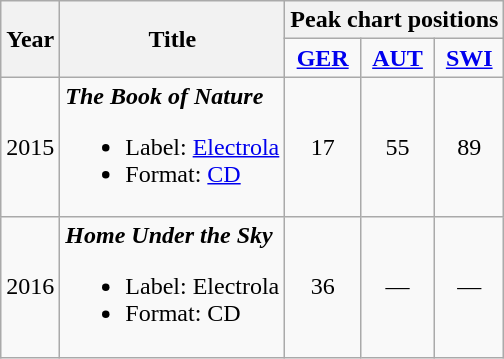<table class="wikitable" style="text-align:center;">
<tr>
<th rowspan="2">Year</th>
<th rowspan="2">Title</th>
<th colspan="3">Peak chart positions</th>
</tr>
<tr>
<td><strong><a href='#'>GER</a></strong></td>
<td><strong><a href='#'>AUT</a></strong></td>
<td><strong><a href='#'>SWI</a></strong></td>
</tr>
<tr>
<td>2015</td>
<td align=left><strong><em>The Book of Nature</em></strong><br><ul><li>Label: <a href='#'>Electrola</a></li><li>Format: <a href='#'>CD</a></li></ul></td>
<td style="text-align:center;">17</td>
<td style="text-align:center;">55</td>
<td style="text-align:center;">89</td>
</tr>
<tr>
<td>2016</td>
<td align=left><strong><em>Home Under the Sky</em></strong><br><ul><li>Label: Electrola</li><li>Format: CD</li></ul></td>
<td style="text-align:center;">36</td>
<td style="text-align:center;">—</td>
<td style="text-align:center;">—</td>
</tr>
</table>
